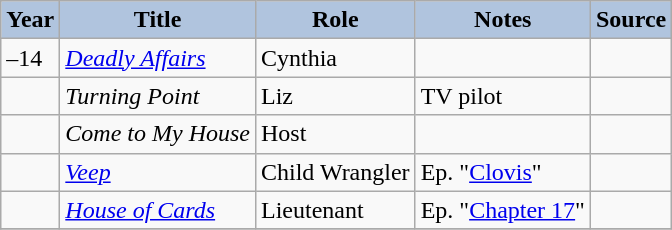<table class="wikitable sortable plainrowheaders">
<tr>
<th style="background:#b0c4de;">Year</th>
<th style="background:#b0c4de;">Title</th>
<th style="background:#b0c4de;">Role</th>
<th style="background:#b0c4de;" class="unsortable">Notes</th>
<th style="background:#b0c4de;" class="unsortable">Source</th>
</tr>
<tr>
<td>–14</td>
<td><em><a href='#'>Deadly Affairs</a></em></td>
<td>Cynthia</td>
<td></td>
<td></td>
</tr>
<tr>
<td></td>
<td><em>Turning Point</em></td>
<td>Liz</td>
<td>TV pilot</td>
<td></td>
</tr>
<tr>
<td></td>
<td><em>Come to My House</em></td>
<td>Host</td>
<td></td>
<td></td>
</tr>
<tr>
<td></td>
<td><em><a href='#'>Veep</a></em></td>
<td>Child Wrangler</td>
<td>Ep. "<a href='#'>Clovis</a>"</td>
<td></td>
</tr>
<tr>
<td></td>
<td><em><a href='#'>House of Cards</a></em></td>
<td>Lieutenant</td>
<td>Ep. "<a href='#'>Chapter 17</a>"</td>
<td></td>
</tr>
<tr>
</tr>
</table>
